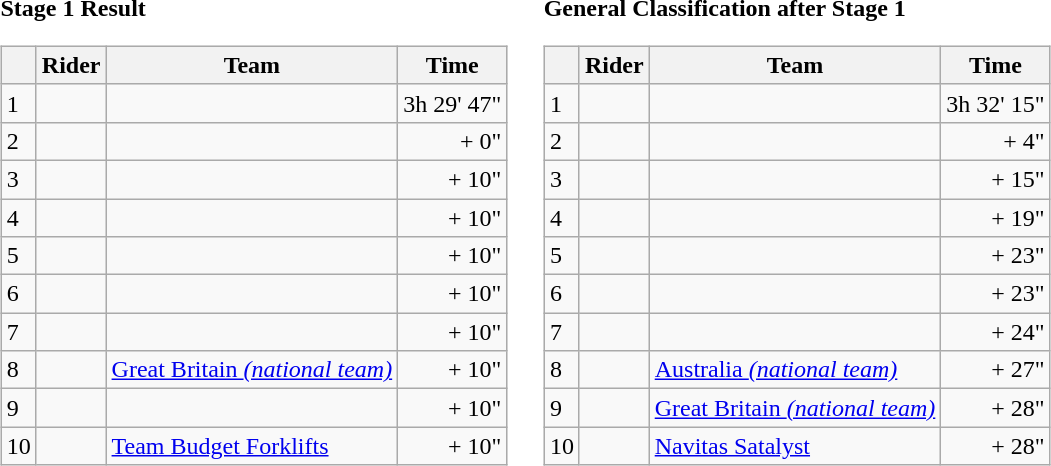<table>
<tr>
<td><strong>Stage 1 Result</strong><br><table class="wikitable">
<tr>
<th></th>
<th>Rider</th>
<th>Team</th>
<th>Time</th>
</tr>
<tr>
<td>1</td>
<td></td>
<td></td>
<td align="right">3h 29' 47"</td>
</tr>
<tr>
<td>2</td>
<td></td>
<td></td>
<td align="right">+ 0"</td>
</tr>
<tr>
<td>3</td>
<td></td>
<td></td>
<td align="right">+ 10"</td>
</tr>
<tr>
<td>4</td>
<td></td>
<td></td>
<td align="right">+ 10"</td>
</tr>
<tr>
<td>5</td>
<td></td>
<td></td>
<td align="right">+ 10"</td>
</tr>
<tr>
<td>6</td>
<td></td>
<td></td>
<td align="right">+ 10"</td>
</tr>
<tr>
<td>7</td>
<td></td>
<td></td>
<td align="right">+ 10"</td>
</tr>
<tr>
<td>8</td>
<td></td>
<td><a href='#'>Great Britain <em>(national team)</em></a></td>
<td align="right">+ 10"</td>
</tr>
<tr>
<td>9</td>
<td></td>
<td></td>
<td align="right">+ 10"</td>
</tr>
<tr>
<td>10</td>
<td></td>
<td><a href='#'>Team Budget Forklifts</a></td>
<td align="right">+ 10"</td>
</tr>
</table>
</td>
<td></td>
<td><strong>General Classification after Stage 1</strong><br><table class="wikitable">
<tr>
<th></th>
<th>Rider</th>
<th>Team</th>
<th>Time</th>
</tr>
<tr>
<td>1</td>
<td> </td>
<td></td>
<td align="right">3h 32' 15"</td>
</tr>
<tr>
<td>2</td>
<td></td>
<td></td>
<td align="right">+ 4"</td>
</tr>
<tr>
<td>3</td>
<td></td>
<td></td>
<td align="right">+ 15"</td>
</tr>
<tr>
<td>4</td>
<td></td>
<td></td>
<td align="right">+ 19"</td>
</tr>
<tr>
<td>5</td>
<td></td>
<td></td>
<td align="right">+ 23"</td>
</tr>
<tr>
<td>6</td>
<td></td>
<td></td>
<td align="right">+ 23"</td>
</tr>
<tr>
<td>7</td>
<td></td>
<td></td>
<td align="right">+ 24"</td>
</tr>
<tr>
<td>8</td>
<td></td>
<td><a href='#'>Australia <em>(national team)</em></a></td>
<td align="right">+ 27"</td>
</tr>
<tr>
<td>9</td>
<td> </td>
<td><a href='#'>Great Britain <em>(national team)</em></a></td>
<td align="right">+ 28"</td>
</tr>
<tr>
<td>10</td>
<td></td>
<td><a href='#'>Navitas Satalyst</a></td>
<td align="right">+ 28"</td>
</tr>
</table>
</td>
</tr>
</table>
